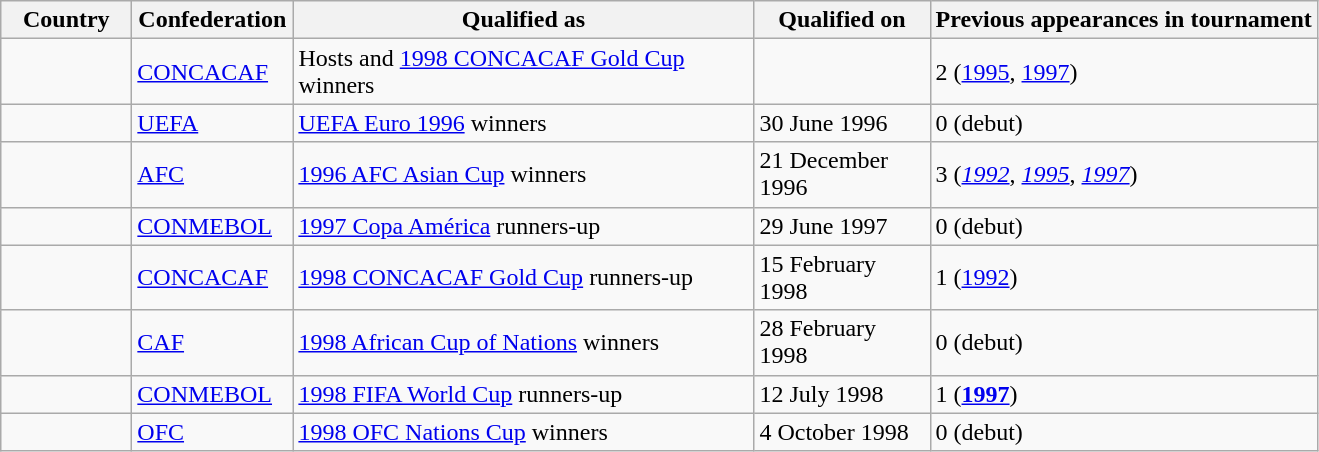<table class="wikitable sortable">
<tr>
<th style="width:80px">Country</th>
<th style="width:100px">Confederation</th>
<th style="width:300px">Qualified as</th>
<th style="width:110px">Qualified on</th>
<th>Previous appearances in tournament</th>
</tr>
<tr>
<td></td>
<td><a href='#'>CONCACAF</a></td>
<td>Hosts and <a href='#'>1998 CONCACAF Gold Cup</a> winners</td>
<td> </td>
<td>2 (<a href='#'>1995</a>, <a href='#'>1997</a>)</td>
</tr>
<tr>
<td></td>
<td><a href='#'>UEFA</a></td>
<td><a href='#'>UEFA Euro 1996</a> winners</td>
<td> 30 June 1996</td>
<td>0 (debut)</td>
</tr>
<tr>
<td></td>
<td><a href='#'>AFC</a></td>
<td><a href='#'>1996 AFC Asian Cup</a> winners</td>
<td> 21 December 1996</td>
<td>3 (<em><a href='#'>1992</a></em>, <em><a href='#'>1995</a></em>, <em><a href='#'>1997</a></em>)</td>
</tr>
<tr>
<td></td>
<td><a href='#'>CONMEBOL</a></td>
<td><a href='#'>1997 Copa América</a> runners-up</td>
<td> 29 June 1997</td>
<td>0 (debut)</td>
</tr>
<tr>
<td></td>
<td><a href='#'>CONCACAF</a></td>
<td><a href='#'>1998 CONCACAF Gold Cup</a> runners-up</td>
<td> 15 February 1998</td>
<td>1 (<a href='#'>1992</a>)</td>
</tr>
<tr>
<td></td>
<td><a href='#'>CAF</a></td>
<td><a href='#'>1998 African Cup of Nations</a> winners</td>
<td> 28 February 1998</td>
<td>0 (debut)</td>
</tr>
<tr>
<td></td>
<td><a href='#'>CONMEBOL</a></td>
<td><a href='#'>1998 FIFA World Cup</a> runners-up</td>
<td> 12 July 1998</td>
<td>1 (<strong><a href='#'>1997</a></strong>)</td>
</tr>
<tr>
<td></td>
<td><a href='#'>OFC</a></td>
<td><a href='#'>1998 OFC Nations Cup</a> winners</td>
<td> 4 October 1998</td>
<td>0 (debut)</td>
</tr>
</table>
